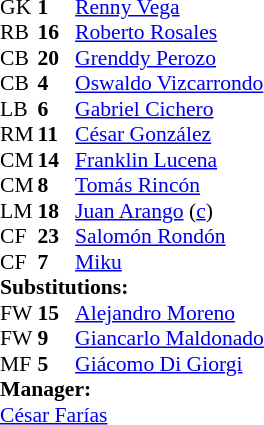<table style="font-size: 90%" cellspacing="0" cellpadding="0" align="center">
<tr>
<th width=25></th>
<th width=25></th>
</tr>
<tr>
<td>GK</td>
<td><strong>1</strong></td>
<td><a href='#'>Renny Vega</a></td>
</tr>
<tr>
<td>RB</td>
<td><strong>16</strong></td>
<td><a href='#'>Roberto Rosales</a></td>
</tr>
<tr>
<td>CB</td>
<td><strong>20</strong></td>
<td><a href='#'>Grenddy Perozo</a></td>
</tr>
<tr>
<td>CB</td>
<td><strong>4</strong></td>
<td><a href='#'>Oswaldo Vizcarrondo</a></td>
</tr>
<tr>
<td>LB</td>
<td><strong>6</strong></td>
<td><a href='#'>Gabriel Cichero</a></td>
</tr>
<tr>
<td>RM</td>
<td><strong>11</strong></td>
<td><a href='#'>César González</a></td>
<td></td>
<td></td>
</tr>
<tr>
<td>CM</td>
<td><strong>14</strong></td>
<td><a href='#'>Franklin Lucena</a></td>
<td></td>
</tr>
<tr>
<td>CM</td>
<td><strong>8</strong></td>
<td><a href='#'>Tomás Rincón</a></td>
</tr>
<tr>
<td>LM</td>
<td><strong>18</strong></td>
<td><a href='#'>Juan Arango</a> (<a href='#'>c</a>)</td>
</tr>
<tr>
<td>CF</td>
<td><strong>23</strong></td>
<td><a href='#'>Salomón Rondón</a></td>
<td></td>
<td></td>
</tr>
<tr>
<td>CF</td>
<td><strong>7</strong></td>
<td><a href='#'>Miku</a></td>
<td></td>
<td></td>
</tr>
<tr>
<td colspan=3><strong>Substitutions:</strong></td>
</tr>
<tr>
<td>FW</td>
<td><strong>15</strong></td>
<td><a href='#'>Alejandro Moreno</a></td>
<td></td>
<td></td>
</tr>
<tr>
<td>FW</td>
<td><strong>9</strong></td>
<td><a href='#'>Giancarlo Maldonado</a></td>
<td></td>
<td></td>
</tr>
<tr>
<td>MF</td>
<td><strong>5</strong></td>
<td><a href='#'>Giácomo Di Giorgi</a></td>
<td></td>
<td></td>
</tr>
<tr>
<td colspan=3><strong>Manager:</strong></td>
</tr>
<tr>
<td colspan=3><a href='#'>César Farías</a></td>
</tr>
</table>
